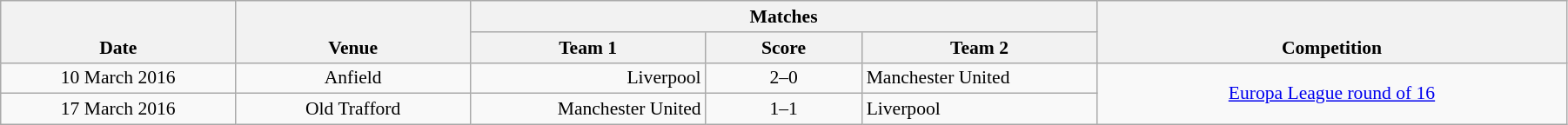<table class="wikitable" style="font-size:90%;width:95%;text-align:center">
<tr>
<th rowspan="2" valign="bottom" width="15%">Date</th>
<th rowspan="2" valign="bottom" width="15%">Venue</th>
<th colspan="3" width="40%">Matches</th>
<th rowspan="2" valign="bottom" width="30%">Competition</th>
</tr>
<tr>
<th width="15%">Team 1</th>
<th width="10%">Score</th>
<th width="15%">Team 2</th>
</tr>
<tr>
<td>10 March 2016</td>
<td>Anfield</td>
<td align="right">Liverpool</td>
<td align="center">2–0</td>
<td align="left">Manchester United</td>
<td rowspan="2"><a href='#'>Europa League round of 16</a></td>
</tr>
<tr>
<td>17 March 2016</td>
<td>Old Trafford</td>
<td align="right">Manchester United</td>
<td align="center">1–1</td>
<td align="left">Liverpool</td>
</tr>
</table>
